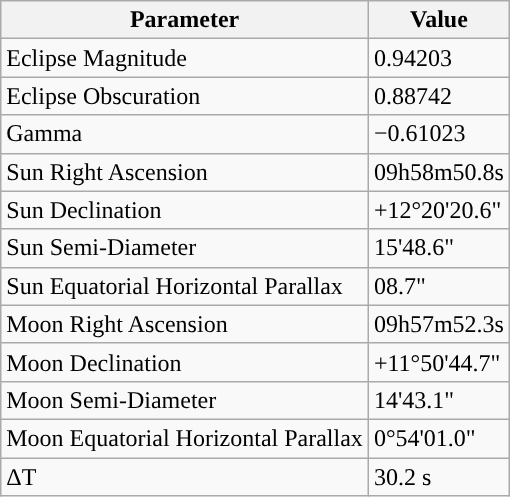<table class="wikitable">
<tr>
<th>Parameter</th>
<th>Value</th>
</tr>
<tr>
<td>Eclipse Magnitude</td>
<td>0.94203</td>
</tr>
<tr>
<td>Eclipse Obscuration</td>
<td>0.88742</td>
</tr>
<tr>
<td>Gamma</td>
<td>−0.61023</td>
</tr>
<tr>
<td>Sun Right Ascension</td>
<td>09h58m50.8s</td>
</tr>
<tr>
<td>Sun Declination</td>
<td>+12°20'20.6"</td>
</tr>
<tr>
<td>Sun Semi-Diameter</td>
<td>15'48.6"</td>
</tr>
<tr>
<td>Sun Equatorial Horizontal Parallax</td>
<td>08.7"</td>
</tr>
<tr>
<td>Moon Right Ascension</td>
<td>09h57m52.3s</td>
</tr>
<tr>
<td>Moon Declination</td>
<td>+11°50'44.7"</td>
</tr>
<tr>
<td>Moon Semi-Diameter</td>
<td>14'43.1"</td>
</tr>
<tr>
<td>Moon Equatorial Horizontal Parallax</td>
<td>0°54'01.0"</td>
</tr>
<tr>
<td>ΔT</td>
<td>30.2 s</td>
</tr>
</table>
